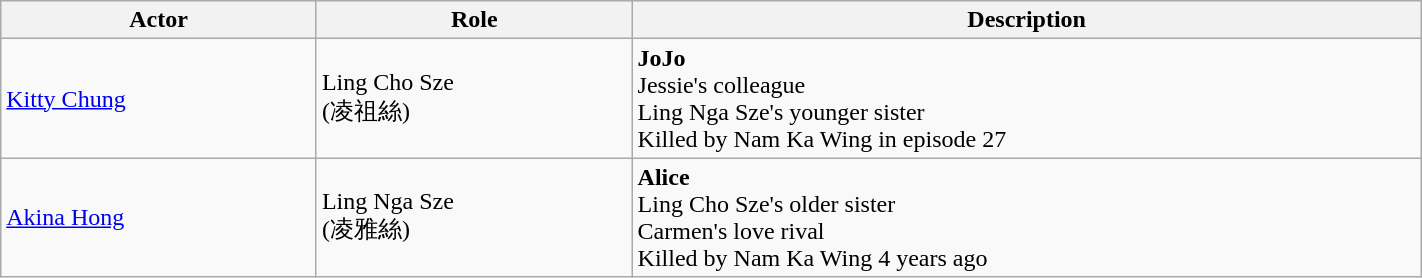<table class="wikitable" width="75%">
<tr>
<th style="width:6%">Actor</th>
<th style="width:6%">Role</th>
<th style="width:15%">Description</th>
</tr>
<tr>
<td><a href='#'>Kitty Chung</a></td>
<td>Ling Cho Sze<br>(凌祖絲)</td>
<td><strong>JoJo</strong><br>Jessie's colleague<br>Ling Nga Sze's younger sister<br>Killed by Nam Ka Wing in episode 27</td>
</tr>
<tr>
<td><a href='#'>Akina Hong</a></td>
<td>Ling Nga Sze<br>(凌雅絲)</td>
<td><strong>Alice</strong><br>Ling Cho Sze's older sister<br>Carmen's love rival<br>Killed by Nam Ka Wing 4 years ago</td>
</tr>
</table>
